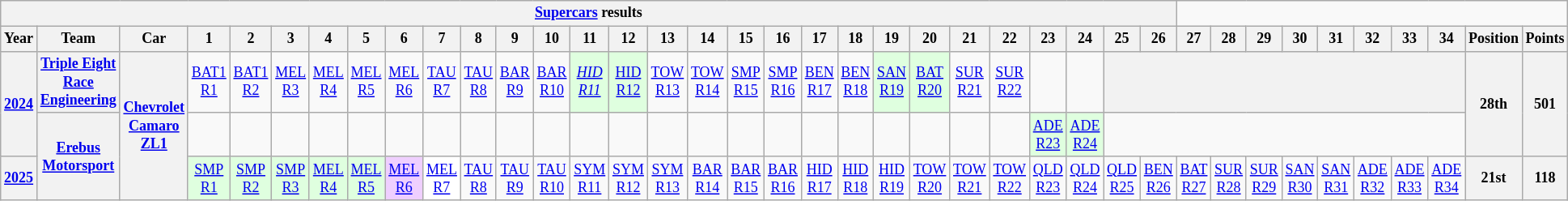<table class="wikitable" style="text-align:center; font-size:75%">
<tr>
<th colspan=29><a href='#'>Supercars</a> results</th>
</tr>
<tr>
<th>Year</th>
<th>Team</th>
<th>Car</th>
<th>1</th>
<th>2</th>
<th>3</th>
<th>4</th>
<th>5</th>
<th>6</th>
<th>7</th>
<th>8</th>
<th>9</th>
<th>10</th>
<th>11</th>
<th>12</th>
<th>13</th>
<th>14</th>
<th>15</th>
<th>16</th>
<th>17</th>
<th>18</th>
<th>19</th>
<th>20</th>
<th>21</th>
<th>22</th>
<th>23</th>
<th>24</th>
<th>25</th>
<th>26</th>
<th>27</th>
<th>28</th>
<th>29</th>
<th>30</th>
<th>31</th>
<th>32</th>
<th>33</th>
<th>34</th>
<th>Position</th>
<th>Points</th>
</tr>
<tr>
<th rowspan="2"><a href='#'>2024</a></th>
<th><a href='#'>Triple Eight Race Engineering</a></th>
<th rowspan="3"><a href='#'>Chevrolet Camaro ZL1</a></th>
<td><a href='#'>BAT1<br>R1</a></td>
<td><a href='#'>BAT1<br>R2</a></td>
<td><a href='#'>MEL<br>R3</a></td>
<td><a href='#'>MEL<br>R4</a></td>
<td><a href='#'>MEL<br>R5</a></td>
<td><a href='#'>MEL<br>R6</a></td>
<td><a href='#'>TAU<br>R7</a></td>
<td><a href='#'>TAU<br>R8</a></td>
<td><a href='#'>BAR<br>R9</a></td>
<td><a href='#'>BAR<br>R10</a></td>
<td style=background:#dfffdf><em><a href='#'>HID<br>R11</a><br></em></td>
<td style=background:#dfffdf><a href='#'>HID<br>R12</a><br></td>
<td><a href='#'>TOW<br>R13</a></td>
<td><a href='#'>TOW<br>R14</a></td>
<td><a href='#'>SMP<br>R15</a></td>
<td><a href='#'>SMP<br>R16</a></td>
<td><a href='#'>BEN<br>R17</a></td>
<td><a href='#'>BEN<br>R18</a></td>
<td style=background:#dfffdf><a href='#'>SAN<br>R19</a><br></td>
<td style=background:#dfffdf><a href='#'>BAT<br>R20</a><br></td>
<td><a href='#'>SUR<br>R21</a></td>
<td><a href='#'>SUR<br>R22</a></td>
<td></td>
<td></td>
<th colspan=10></th>
<th rowspan="2">28th</th>
<th rowspan="2">501</th>
</tr>
<tr>
<th rowspan="2"><a href='#'>Erebus Motorsport</a></th>
<td></td>
<td></td>
<td></td>
<td></td>
<td></td>
<td></td>
<td></td>
<td></td>
<td></td>
<td></td>
<td></td>
<td></td>
<td></td>
<td></td>
<td></td>
<td></td>
<td></td>
<td></td>
<td></td>
<td></td>
<td></td>
<td></td>
<td style=background:#dfffdf><a href='#'>ADE<br>R23</a><br></td>
<td style=background:#dfffdf><a href='#'>ADE<br>R24</a><br></td>
</tr>
<tr>
<th><a href='#'>2025</a></th>
<td style=background:#dfffdf><a href='#'>SMP<br>R1</a><br></td>
<td style=background:#dfffdf><a href='#'>SMP<br>R2</a><br></td>
<td style=background:#dfffdf><a href='#'>SMP<br>R3</a><br></td>
<td style=background:#dfffdf><a href='#'>MEL<br>R4</a><br></td>
<td style=background:#dfffdf><a href='#'>MEL<br>R5</a><br></td>
<td style=background:#efcfff><a href='#'>MEL<br>R6</a><br></td>
<td style=background:#ffffff><a href='#'>MEL<br>R7</a><br></td>
<td style=background:#><a href='#'>TAU<br>R8</a><br></td>
<td style=background:#><a href='#'>TAU<br>R9</a><br></td>
<td style=background:#><a href='#'>TAU<br>R10</a><br></td>
<td style=background:#><a href='#'>SYM<br>R11</a><br></td>
<td style=background:#><a href='#'>SYM<br>R12</a><br></td>
<td style=background:#><a href='#'>SYM<br>R13</a><br></td>
<td style=background:#><a href='#'>BAR<br>R14</a><br></td>
<td style=background:#><a href='#'>BAR<br>R15</a><br></td>
<td style=background:#><a href='#'>BAR<br>R16</a><br></td>
<td style=background:#><a href='#'>HID<br>R17</a><br></td>
<td style=background:#><a href='#'>HID<br>R18</a><br></td>
<td style=background:#><a href='#'>HID<br>R19</a><br></td>
<td style=background:#><a href='#'>TOW<br>R20</a><br></td>
<td style=background:#><a href='#'>TOW<br>R21</a><br></td>
<td style=background:#><a href='#'>TOW<br>R22</a><br></td>
<td style=background:#><a href='#'>QLD<br>R23</a><br></td>
<td style=background:#><a href='#'>QLD<br>R24</a><br></td>
<td style=background:#><a href='#'>QLD<br>R25</a><br></td>
<td style=background:#><a href='#'>BEN<br>R26</a><br></td>
<td style=background:#><a href='#'>BAT<br>R27</a><br></td>
<td style=background:#><a href='#'>SUR<br>R28</a><br></td>
<td style=background:#><a href='#'>SUR<br>R29</a><br></td>
<td style=background:#><a href='#'>SAN<br>R30</a><br></td>
<td style=background:#><a href='#'>SAN<br>R31</a><br></td>
<td style=background:#><a href='#'>ADE<br>R32</a><br></td>
<td style=background:#><a href='#'>ADE<br>R33</a><br></td>
<td style=background:#><a href='#'>ADE<br>R34</a><br></td>
<th>21st</th>
<th>118</th>
</tr>
</table>
